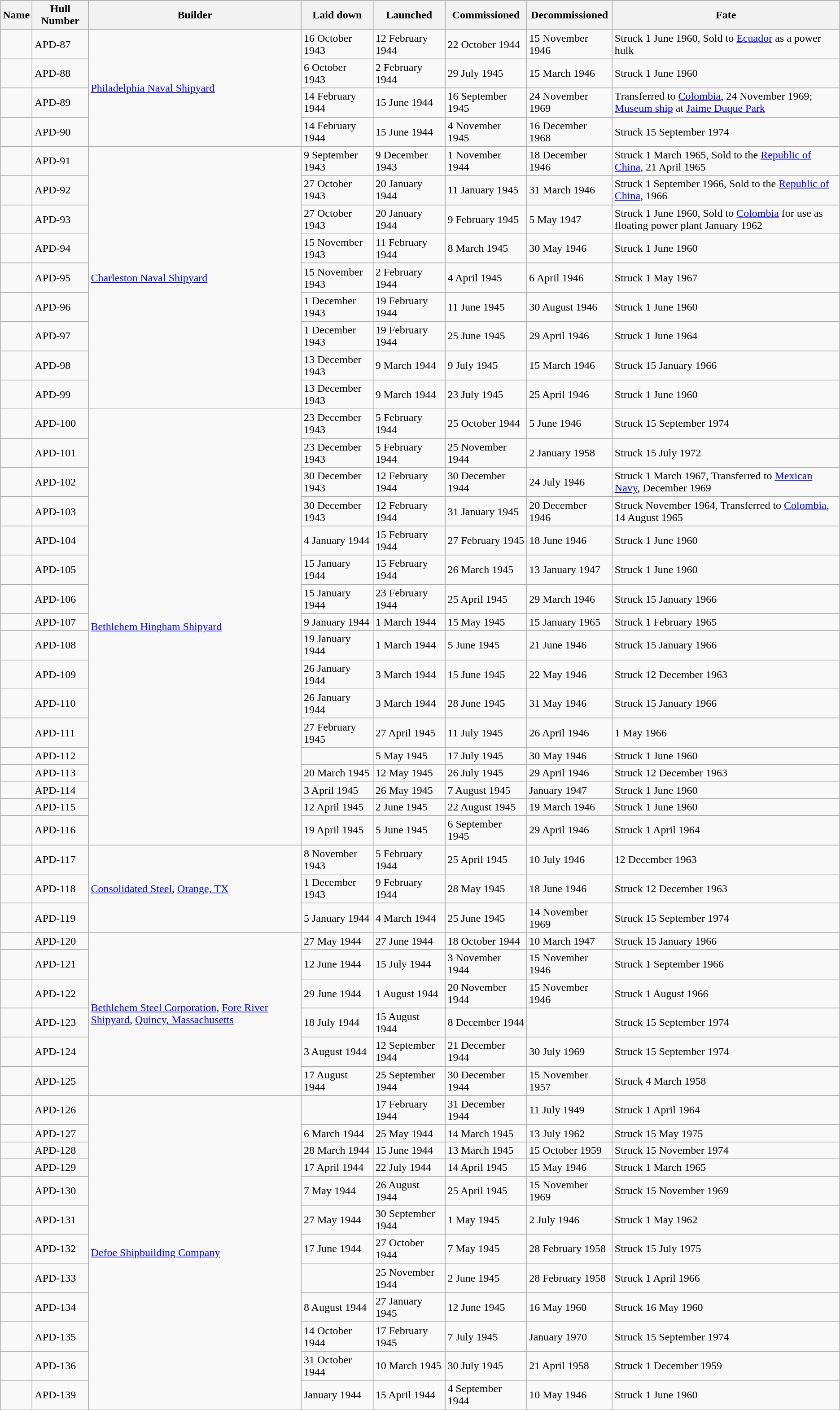<table class="sortable wikitable">
<tr>
</tr>
<tr>
<th>Name</th>
<th>Hull Number</th>
<th>Builder</th>
<th>Laid down</th>
<th>Launched</th>
<th>Commissioned</th>
<th>Decommissioned</th>
<th>Fate</th>
</tr>
<tr>
<td></td>
<td>APD-87</td>
<td rowspan=4><a href='#'>Philadelphia Naval Shipyard</a></td>
<td>16 October 1943</td>
<td>12 February 1944</td>
<td>22 October 1944</td>
<td>15 November 1946</td>
<td>Struck 1 June 1960, Sold to <a href='#'>Ecuador</a> as a power hulk</td>
</tr>
<tr>
<td></td>
<td>APD-88</td>
<td>6 October 1943</td>
<td>2 February 1944</td>
<td>29 July 1945</td>
<td>15 March 1946</td>
<td>Struck 1 June 1960</td>
</tr>
<tr>
<td></td>
<td>APD-89</td>
<td>14 February 1944</td>
<td>15 June 1944</td>
<td>16 September 1945</td>
<td>24 November 1969</td>
<td>Transferred to <a href='#'>Colombia</a>, 24 November 1969; <a href='#'>Museum ship</a> at <a href='#'>Jaime Duque Park</a></td>
</tr>
<tr>
<td></td>
<td>APD-90</td>
<td>14 February 1944</td>
<td>15 June 1944</td>
<td>4 November 1945</td>
<td>16 December 1968</td>
<td>Struck 15 September 1974</td>
</tr>
<tr>
<td></td>
<td>APD-91</td>
<td rowspan=9><a href='#'>Charleston Naval Shipyard</a></td>
<td>9 September 1943</td>
<td>9 December 1943</td>
<td>1 November 1944</td>
<td>18 December 1946</td>
<td>Struck 1 March 1965, Sold to the <a href='#'>Republic of China</a>, 21 April 1965</td>
</tr>
<tr>
<td></td>
<td>APD-92</td>
<td>27 October 1943</td>
<td>20 January 1944</td>
<td>11 January 1945</td>
<td>31 March 1946</td>
<td>Struck 1 September 1966, Sold to the <a href='#'>Republic of China</a>, 1966</td>
</tr>
<tr>
<td></td>
<td>APD-93</td>
<td>27 October 1943</td>
<td>20 January 1944</td>
<td>9 February 1945</td>
<td>5 May 1947</td>
<td>Struck 1 June 1960, Sold to <a href='#'>Colombia</a> for use as floating power plant January 1962</td>
</tr>
<tr>
<td></td>
<td>APD-94</td>
<td>15 November 1943</td>
<td>11 February 1944</td>
<td>8 March 1945</td>
<td>30 May 1946</td>
<td>Struck 1 June 1960</td>
</tr>
<tr>
<td></td>
<td>APD-95</td>
<td>15 November 1943</td>
<td>2 February 1944</td>
<td>4 April 1945</td>
<td>6 April 1946</td>
<td>Struck 1 May 1967</td>
</tr>
<tr>
<td></td>
<td>APD-96</td>
<td>1 December 1943</td>
<td>19 February 1944</td>
<td>11 June 1945</td>
<td>30 August 1946</td>
<td>Struck 1 June 1960</td>
</tr>
<tr>
<td></td>
<td>APD-97</td>
<td>1 December 1943</td>
<td>19 February 1944</td>
<td>25 June 1945</td>
<td>29 April 1946</td>
<td>Struck 1 June 1964</td>
</tr>
<tr>
<td></td>
<td>APD-98</td>
<td>13 December 1943</td>
<td>9 March 1944</td>
<td>9 July 1945</td>
<td>15 March 1946</td>
<td>Struck 15 January 1966</td>
</tr>
<tr>
<td></td>
<td>APD-99</td>
<td>13 December 1943</td>
<td>9 March 1944</td>
<td>23 July 1945</td>
<td>25 April 1946</td>
<td>Struck 1 June 1960</td>
</tr>
<tr>
<td></td>
<td>APD-100</td>
<td rowspan=17><a href='#'>Bethlehem Hingham Shipyard</a></td>
<td>23 December 1943</td>
<td>5 February 1944</td>
<td>25 October 1944</td>
<td>5 June 1946</td>
<td>Struck 15 September 1974</td>
</tr>
<tr>
<td></td>
<td>APD-101</td>
<td>23 December 1943</td>
<td>5 February 1944</td>
<td>25 November 1944</td>
<td>2 January 1958</td>
<td>Struck 15 July 1972</td>
</tr>
<tr>
<td></td>
<td>APD-102</td>
<td>30 December 1943</td>
<td>12 February 1944</td>
<td>30 December 1944</td>
<td>24 July 1946</td>
<td>Struck 1 March 1967, Transferred to <a href='#'>Mexican Navy</a>, December 1969</td>
</tr>
<tr>
<td></td>
<td>APD-103</td>
<td>30 December 1943</td>
<td>12 February 1944</td>
<td>31 January 1945</td>
<td>20 December 1946</td>
<td>Struck November 1964, Transferred to <a href='#'>Colombia</a>, 14 August 1965</td>
</tr>
<tr>
<td></td>
<td>APD-104</td>
<td>4 January 1944</td>
<td>15 February 1944</td>
<td>27 February 1945</td>
<td>18 June 1946</td>
<td>Struck 1 June 1960</td>
</tr>
<tr>
<td></td>
<td>APD-105</td>
<td>15 January 1944</td>
<td>15 February 1944</td>
<td>26 March 1945</td>
<td>13 January 1947</td>
<td>Struck 1 June 1960</td>
</tr>
<tr>
<td></td>
<td>APD-106</td>
<td>15 January 1944</td>
<td>23 February 1944</td>
<td>25 April 1945</td>
<td>29 March 1946</td>
<td>Struck 15 January 1966</td>
</tr>
<tr>
<td></td>
<td>APD-107</td>
<td>9 January 1944</td>
<td>1 March 1944</td>
<td>15 May 1945</td>
<td>15 January 1965</td>
<td>Struck 1 February 1965</td>
</tr>
<tr>
<td></td>
<td>APD-108</td>
<td>19 January 1944</td>
<td>1 March 1944</td>
<td>5 June 1945</td>
<td>21 June 1946</td>
<td>Struck 15 January 1966</td>
</tr>
<tr>
<td></td>
<td>APD-109</td>
<td>26 January 1944</td>
<td>3 March 1944</td>
<td>15 June 1945</td>
<td>22 May 1946</td>
<td>Struck 12 December 1963</td>
</tr>
<tr>
<td></td>
<td>APD-110</td>
<td>26 January 1944</td>
<td>3 March 1944</td>
<td>28 June 1945</td>
<td>31 May 1946</td>
<td>Struck 15 January 1966</td>
</tr>
<tr>
<td></td>
<td>APD-111</td>
<td>27 February 1945</td>
<td>27 April 1945</td>
<td>11 July 1945</td>
<td>26 April 1946</td>
<td>1 May 1966</td>
</tr>
<tr>
<td></td>
<td>APD-112</td>
<td></td>
<td>5 May 1945</td>
<td>17 July 1945</td>
<td>30 May 1946</td>
<td>Struck 1 June 1960</td>
</tr>
<tr>
<td></td>
<td>APD-113</td>
<td>20 March 1945</td>
<td>12 May 1945</td>
<td>26 July 1945</td>
<td>29 April 1946</td>
<td>Struck 12 December 1963</td>
</tr>
<tr>
<td></td>
<td>APD-114</td>
<td>3 April 1945</td>
<td>26 May 1945</td>
<td>7 August 1945</td>
<td>January 1947</td>
<td>Struck 1 June 1960</td>
</tr>
<tr>
<td></td>
<td>APD-115</td>
<td>12 April 1945</td>
<td>2 June 1945</td>
<td>22 August 1945</td>
<td>19 March 1946</td>
<td>Struck 1 June 1960</td>
</tr>
<tr>
<td></td>
<td>APD-116</td>
<td>19 April 1945</td>
<td>5 June 1945</td>
<td>6 September 1945</td>
<td>29 April 1946</td>
<td>Struck 1 April 1964</td>
</tr>
<tr>
<td></td>
<td>APD-117</td>
<td rowspan=3><a href='#'>Consolidated Steel</a>, <a href='#'>Orange, TX</a></td>
<td>8 November 1943</td>
<td>5 February 1944</td>
<td>25 April 1945</td>
<td>10 July 1946</td>
<td>12 December 1963</td>
</tr>
<tr>
<td></td>
<td>APD-118</td>
<td>1 December 1943</td>
<td>9 February 1944</td>
<td>28 May 1945</td>
<td>18 June 1946</td>
<td>Struck 12 December 1963</td>
</tr>
<tr>
<td></td>
<td>APD-119</td>
<td>5 January 1944</td>
<td>4 March 1944</td>
<td>25 June 1945</td>
<td>14 November 1969</td>
<td>Struck 15 September 1974</td>
</tr>
<tr>
<td></td>
<td>APD-120</td>
<td rowspan=6><a href='#'>Bethlehem Steel Corporation</a>, <a href='#'>Fore River Shipyard</a>, <a href='#'>Quincy, Massachusetts</a></td>
<td>27 May 1944</td>
<td>27 June 1944</td>
<td>18 October 1944</td>
<td>10 March 1947</td>
<td>Struck 15 January 1966</td>
</tr>
<tr>
<td></td>
<td>APD-121</td>
<td>12 June 1944</td>
<td>15 July 1944</td>
<td>3 November 1944</td>
<td>15 November 1946</td>
<td>Struck 1 September 1966</td>
</tr>
<tr>
<td></td>
<td>APD-122</td>
<td>29 June 1944</td>
<td>1 August 1944</td>
<td>20 November 1944</td>
<td>15 November 1946</td>
<td>Struck 1 August 1966</td>
</tr>
<tr>
<td></td>
<td>APD-123</td>
<td>18 July 1944</td>
<td>15 August 1944</td>
<td>8 December 1944</td>
<td></td>
<td>Struck 15 September 1974</td>
</tr>
<tr>
<td></td>
<td>APD-124</td>
<td>3 August 1944</td>
<td>12 September 1944</td>
<td>21 December 1944</td>
<td>30 July 1969</td>
<td>Struck 15 September 1974</td>
</tr>
<tr>
<td></td>
<td>APD-125</td>
<td>17 August 1944</td>
<td>25 September 1944</td>
<td>30 December 1944</td>
<td>15 November 1957</td>
<td>Struck 4 March 1958</td>
</tr>
<tr>
<td></td>
<td>APD-126</td>
<td rowspan=12><a href='#'>Defoe Shipbuilding Company</a></td>
<td></td>
<td>17 February 1944</td>
<td>31 December 1944</td>
<td>11 July 1949</td>
<td>Struck 1 April 1964</td>
</tr>
<tr>
<td></td>
<td>APD-127</td>
<td>6 March 1944</td>
<td>25 May 1944</td>
<td>14 March 1945</td>
<td>13 July 1962</td>
<td>Struck 15 May 1975</td>
</tr>
<tr>
<td></td>
<td>APD-128</td>
<td>28 March 1944</td>
<td>15 June 1944</td>
<td>13 March 1945</td>
<td>15 October 1959</td>
<td>Struck 15 November 1974</td>
</tr>
<tr>
<td></td>
<td>APD-129</td>
<td>17 April 1944</td>
<td>22 July 1944</td>
<td>14 April 1945</td>
<td>15 May 1946</td>
<td>Struck 1 March 1965</td>
</tr>
<tr>
<td></td>
<td>APD-130</td>
<td>7 May 1944</td>
<td>26 August 1944</td>
<td>25 April 1945</td>
<td>15 November 1969</td>
<td>Struck 15 November 1969</td>
</tr>
<tr>
<td></td>
<td>APD-131</td>
<td>27 May 1944</td>
<td>30 September 1944</td>
<td>1 May 1945</td>
<td>2 July 1946</td>
<td>Struck 1 May 1962</td>
</tr>
<tr>
<td></td>
<td>APD-132</td>
<td>17 June 1944</td>
<td>27 October 1944</td>
<td>7 May 1945</td>
<td>28 February 1958</td>
<td>Struck 15 July 1975</td>
</tr>
<tr>
<td></td>
<td>APD-133</td>
<td></td>
<td>25 November 1944</td>
<td>2 June 1945</td>
<td>28 February 1958</td>
<td>Struck 1 April 1966</td>
</tr>
<tr>
<td></td>
<td>APD-134</td>
<td>8 August 1944</td>
<td>27 January 1945</td>
<td>12 June 1945</td>
<td>16 May 1960</td>
<td>Struck 16 May 1960</td>
</tr>
<tr>
<td></td>
<td>APD-135</td>
<td>14 October 1944</td>
<td>17 February 1945</td>
<td>7 July 1945</td>
<td>January 1970</td>
<td>Struck 15 September 1974</td>
</tr>
<tr>
<td></td>
<td>APD-136</td>
<td>31 October 1944</td>
<td>10 March 1945</td>
<td>30 July 1945</td>
<td>21 April 1958</td>
<td>Struck 1 December 1959</td>
</tr>
<tr>
<td></td>
<td>APD-139</td>
<td>January 1944</td>
<td>15 April 1944</td>
<td>4 September 1944</td>
<td>10 May 1946</td>
<td>Struck 1 June 1960</td>
</tr>
</table>
